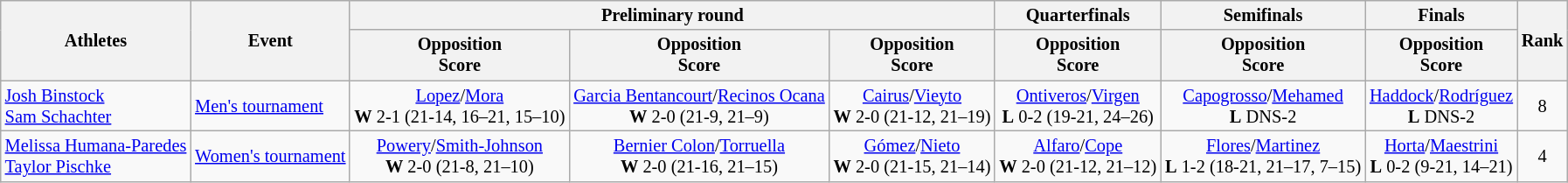<table class="wikitable" style="font-size:85%">
<tr>
<th rowspan=2>Athletes</th>
<th rowspan=2>Event</th>
<th colspan=3>Preliminary round</th>
<th>Quarterfinals</th>
<th>Semifinals</th>
<th>Finals</th>
<th rowspan=2>Rank</th>
</tr>
<tr>
<th>Opposition<br>Score</th>
<th>Opposition<br>Score</th>
<th>Opposition<br>Score</th>
<th>Opposition<br>Score</th>
<th>Opposition<br>Score</th>
<th>Opposition<br>Score</th>
</tr>
<tr>
<td><a href='#'>Josh Binstock</a><br><a href='#'>Sam Schachter</a></td>
<td><a href='#'>Men's tournament</a></td>
<td align=center> <a href='#'>Lopez</a>/<a href='#'>Mora</a><br><strong>W</strong> 2-1 (21-14, 16–21, 15–10)</td>
<td align=center> <a href='#'>Garcia Bentancourt</a>/<a href='#'>Recinos Ocana</a><br><strong>W</strong> 2-0 (21-9, 21–9)</td>
<td align=center> <a href='#'>Cairus</a>/<a href='#'>Vieyto</a><br><strong>W</strong> 2-0 (21-12, 21–19)</td>
<td align=center> <a href='#'>Ontiveros</a>/<a href='#'>Virgen</a><br><strong>L</strong> 0-2 (19-21, 24–26)</td>
<td align=center> <a href='#'>Capogrosso</a>/<a href='#'>Mehamed</a><br><strong>L</strong> DNS-2</td>
<td align=center> <a href='#'>Haddock</a>/<a href='#'>Rodríguez</a><br><strong>L</strong> DNS-2</td>
<td align=center>8</td>
</tr>
<tr>
<td><a href='#'>Melissa Humana-Paredes</a><br><a href='#'>Taylor Pischke</a></td>
<td><a href='#'>Women's tournament</a></td>
<td align=center> <a href='#'>Powery</a>/<a href='#'>Smith-Johnson</a><br><strong>W</strong> 2-0 (21-8, 21–10)</td>
<td align=center> <a href='#'>Bernier Colon</a>/<a href='#'>Torruella</a><br><strong>W</strong> 2-0 (21-16, 21–15)</td>
<td align=center> <a href='#'>Gómez</a>/<a href='#'>Nieto</a><br><strong>W</strong> 2-0 (21-15, 21–14)</td>
<td align=center> <a href='#'>Alfaro</a>/<a href='#'>Cope</a><br><strong>W</strong> 2-0 (21-12, 21–12)</td>
<td align=center> <a href='#'>Flores</a>/<a href='#'>Martinez</a><br><strong>L</strong> 1-2 (18-21, 21–17, 7–15)</td>
<td align=center> <a href='#'>Horta</a>/<a href='#'>Maestrini</a><br><strong>L</strong> 0-2 (9-21, 14–21)</td>
<td align=center>4</td>
</tr>
</table>
